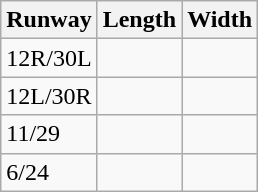<table class="wikitable sortable painrowheaders">
<tr>
<th scope=col>Runway</th>
<th scope=col>Length</th>
<th scope=col>Width</th>
</tr>
<tr>
<td>12R/30L</td>
<td></td>
<td></td>
</tr>
<tr>
<td>12L/30R</td>
<td></td>
<td></td>
</tr>
<tr>
<td>11/29</td>
<td></td>
<td></td>
</tr>
<tr>
<td>6/24</td>
<td></td>
<td></td>
</tr>
</table>
